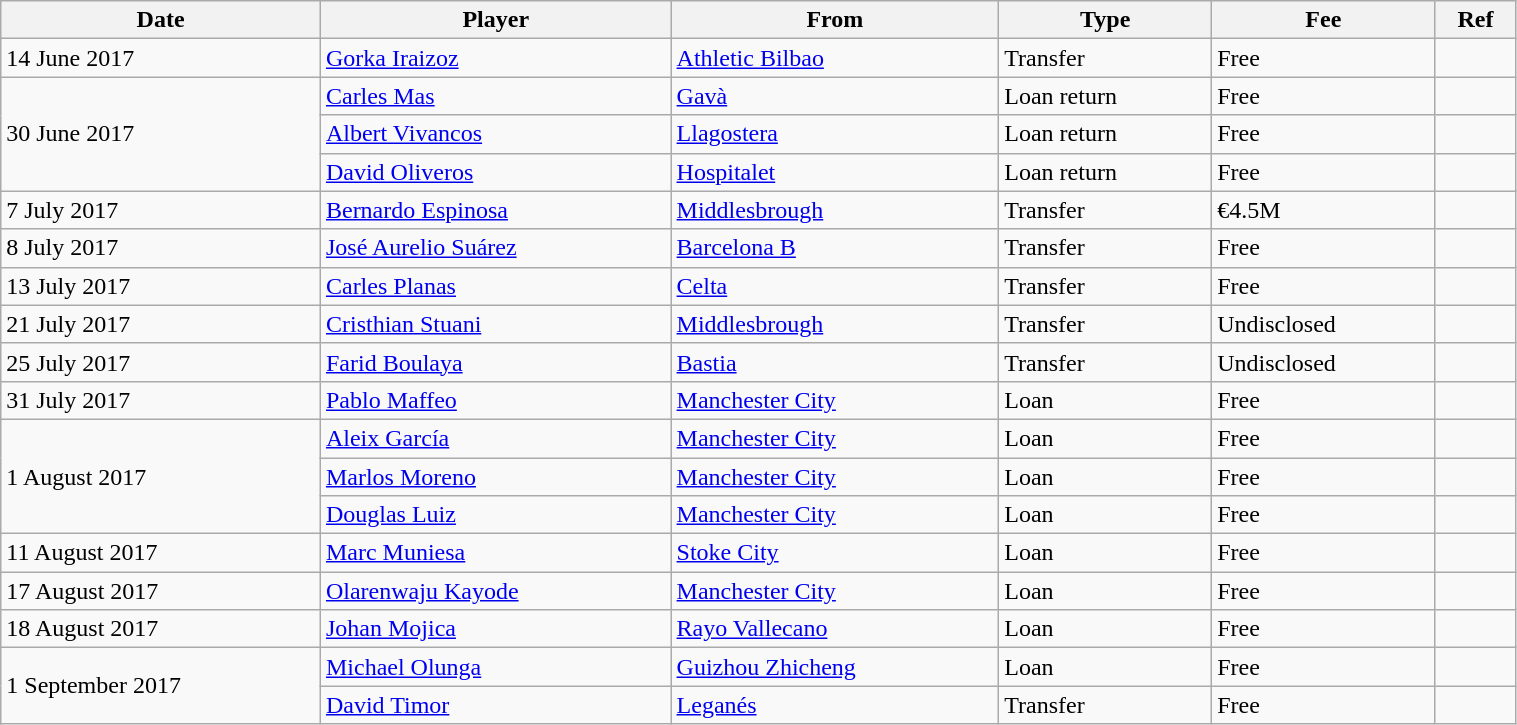<table class="wikitable" style="width:80%;">
<tr>
<th>Date</th>
<th>Player</th>
<th>From</th>
<th>Type</th>
<th>Fee</th>
<th>Ref</th>
</tr>
<tr>
<td>14 June 2017</td>
<td> <a href='#'>Gorka Iraizoz</a></td>
<td> <a href='#'>Athletic Bilbao</a></td>
<td>Transfer</td>
<td>Free</td>
<td></td>
</tr>
<tr>
<td rowspan="3">30 June 2017</td>
<td> <a href='#'>Carles Mas</a></td>
<td> <a href='#'>Gavà</a></td>
<td>Loan return</td>
<td>Free</td>
<td></td>
</tr>
<tr>
<td> <a href='#'>Albert Vivancos</a></td>
<td> <a href='#'>Llagostera</a></td>
<td>Loan return</td>
<td>Free</td>
<td></td>
</tr>
<tr>
<td> <a href='#'>David Oliveros</a></td>
<td> <a href='#'>Hospitalet</a></td>
<td>Loan return</td>
<td>Free</td>
<td></td>
</tr>
<tr>
<td>7 July 2017</td>
<td> <a href='#'>Bernardo Espinosa</a></td>
<td> <a href='#'>Middlesbrough</a></td>
<td>Transfer</td>
<td>€4.5M</td>
<td></td>
</tr>
<tr>
<td>8 July 2017</td>
<td> <a href='#'>José Aurelio Suárez</a></td>
<td> <a href='#'>Barcelona B</a></td>
<td>Transfer</td>
<td>Free</td>
<td></td>
</tr>
<tr>
<td>13 July 2017</td>
<td> <a href='#'>Carles Planas</a></td>
<td> <a href='#'>Celta</a></td>
<td>Transfer</td>
<td>Free</td>
<td></td>
</tr>
<tr>
<td>21 July 2017</td>
<td> <a href='#'>Cristhian Stuani</a></td>
<td> <a href='#'>Middlesbrough</a></td>
<td>Transfer</td>
<td>Undisclosed</td>
<td></td>
</tr>
<tr>
<td>25 July 2017</td>
<td> <a href='#'>Farid Boulaya</a></td>
<td> <a href='#'>Bastia</a></td>
<td>Transfer</td>
<td>Undisclosed</td>
<td></td>
</tr>
<tr>
<td>31 July 2017</td>
<td> <a href='#'>Pablo Maffeo</a></td>
<td> <a href='#'>Manchester City</a></td>
<td>Loan</td>
<td>Free</td>
<td></td>
</tr>
<tr>
<td rowspan="3">1 August 2017</td>
<td> <a href='#'>Aleix García</a></td>
<td> <a href='#'>Manchester City</a></td>
<td>Loan</td>
<td>Free</td>
<td></td>
</tr>
<tr>
<td> <a href='#'>Marlos Moreno</a></td>
<td> <a href='#'>Manchester City</a></td>
<td>Loan</td>
<td>Free</td>
<td></td>
</tr>
<tr>
<td> <a href='#'>Douglas Luiz</a></td>
<td> <a href='#'>Manchester City</a></td>
<td>Loan</td>
<td>Free</td>
<td></td>
</tr>
<tr>
<td>11 August 2017</td>
<td> <a href='#'>Marc Muniesa</a></td>
<td> <a href='#'>Stoke City</a></td>
<td>Loan</td>
<td>Free</td>
<td></td>
</tr>
<tr>
<td>17 August 2017</td>
<td> <a href='#'>Olarenwaju Kayode</a></td>
<td> <a href='#'>Manchester City</a></td>
<td>Loan</td>
<td>Free</td>
<td></td>
</tr>
<tr>
<td>18 August 2017</td>
<td> <a href='#'>Johan Mojica</a></td>
<td><a href='#'>Rayo Vallecano</a></td>
<td>Loan</td>
<td>Free</td>
<td></td>
</tr>
<tr>
<td rowspan="2">1 September 2017</td>
<td> <a href='#'>Michael Olunga</a></td>
<td> <a href='#'>Guizhou Zhicheng</a></td>
<td>Loan</td>
<td>Free</td>
<td></td>
</tr>
<tr>
<td> <a href='#'>David Timor</a></td>
<td><a href='#'>Leganés</a></td>
<td>Transfer</td>
<td>Free</td>
<td></td>
</tr>
</table>
